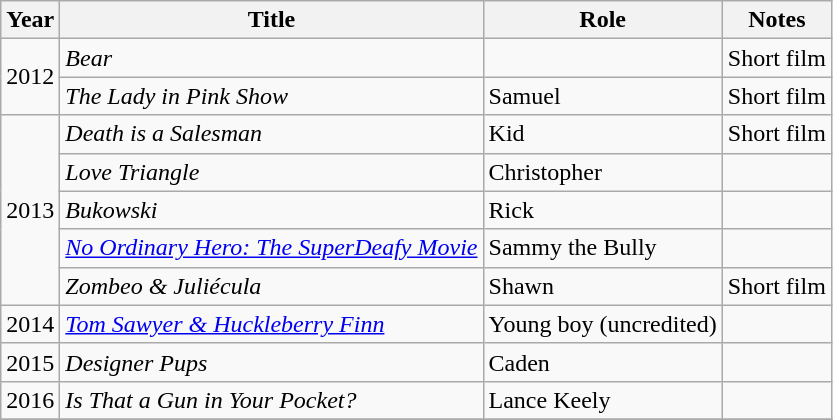<table class="wikitable sortable">
<tr>
<th>Year</th>
<th>Title</th>
<th>Role</th>
<th class="unsortable">Notes</th>
</tr>
<tr>
<td rowspan="2">2012</td>
<td><em>Bear</em></td>
<td></td>
<td>Short film</td>
</tr>
<tr>
<td><em>The Lady in Pink Show</em></td>
<td>Samuel</td>
<td>Short film</td>
</tr>
<tr>
<td rowspan="5">2013</td>
<td><em>Death is a Salesman</em></td>
<td>Kid</td>
<td>Short film</td>
</tr>
<tr>
<td><em>Love Triangle</em></td>
<td>Christopher</td>
<td></td>
</tr>
<tr>
<td><em>Bukowski</em></td>
<td>Rick</td>
<td></td>
</tr>
<tr>
<td><em><a href='#'>No Ordinary Hero: The SuperDeafy Movie</a></em></td>
<td>Sammy the Bully</td>
<td></td>
</tr>
<tr>
<td><em>Zombeo & Juliécula</em></td>
<td>Shawn</td>
<td>Short film</td>
</tr>
<tr>
<td>2014</td>
<td><em><a href='#'>Tom Sawyer & Huckleberry Finn</a></em></td>
<td>Young boy (uncredited)</td>
<td></td>
</tr>
<tr>
<td>2015</td>
<td><em>Designer Pups</em></td>
<td>Caden</td>
<td></td>
</tr>
<tr>
<td>2016</td>
<td><em>Is That a Gun in Your Pocket?</em></td>
<td>Lance Keely</td>
<td></td>
</tr>
<tr>
</tr>
</table>
